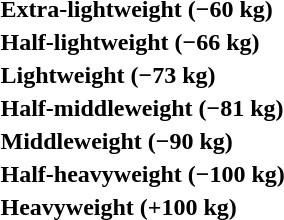<table>
<tr>
<th rowspan=2 style="text-align:left;">Extra-lightweight (−60 kg)</th>
<td rowspan=2></td>
<td rowspan=2></td>
<td></td>
</tr>
<tr>
<td></td>
</tr>
<tr>
<th rowspan=2 style="text-align:left;">Half-lightweight (−66 kg)</th>
<td rowspan=2></td>
<td rowspan=2></td>
<td></td>
</tr>
<tr>
<td></td>
</tr>
<tr>
<th rowspan=2 style="text-align:left;">Lightweight (−73 kg)</th>
<td rowspan=2></td>
<td rowspan=2></td>
<td></td>
</tr>
<tr>
<td></td>
</tr>
<tr>
<th rowspan=2 style="text-align:left;">Half-middleweight (−81 kg)</th>
<td rowspan=2></td>
<td rowspan=2></td>
<td></td>
</tr>
<tr>
<td></td>
</tr>
<tr>
<th rowspan=2 style="text-align:left;">Middleweight (−90 kg)</th>
<td rowspan=2></td>
<td rowspan=2></td>
<td></td>
</tr>
<tr>
<td></td>
</tr>
<tr>
<th rowspan=2 style="text-align:left;">Half-heavyweight (−100 kg)</th>
<td rowspan=2></td>
<td rowspan=2></td>
<td></td>
</tr>
<tr>
<td></td>
</tr>
<tr>
<th rowspan=2 style="text-align:left;">Heavyweight (+100 kg)</th>
<td rowspan=2></td>
<td rowspan=2></td>
<td></td>
</tr>
<tr>
<td></td>
</tr>
</table>
